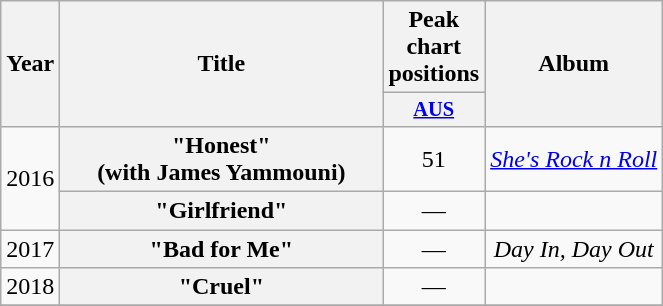<table class="wikitable plainrowheaders" style="text-align:center;">
<tr>
<th scope="col" rowspan="2" style="width:1em;">Year</th>
<th scope="col" rowspan="2" style="width:13em;">Title</th>
<th scope="col" colspan="1">Peak chart positions</th>
<th scope="col" rowspan="2">Album</th>
</tr>
<tr>
<th scope="col" style="width:3em;font-size:85%;"><a href='#'>AUS</a><br></th>
</tr>
<tr>
<td rowspan="2">2016</td>
<th scope="row">"Honest"<br>(with James Yammouni)</th>
<td>51</td>
<td><em><a href='#'>She's Rock n Roll</a></em></td>
</tr>
<tr>
<th scope="row">"Girlfriend"</th>
<td>—</td>
<td></td>
</tr>
<tr>
<td rowspan="1">2017</td>
<th scope="row">"Bad for Me"</th>
<td>—</td>
<td><em>Day In, Day Out</em></td>
</tr>
<tr 1>
<td rowspan="1">2018</td>
<th scope="row">"Cruel"</th>
<td>—</td>
<td></td>
</tr>
<tr 1>
</tr>
</table>
